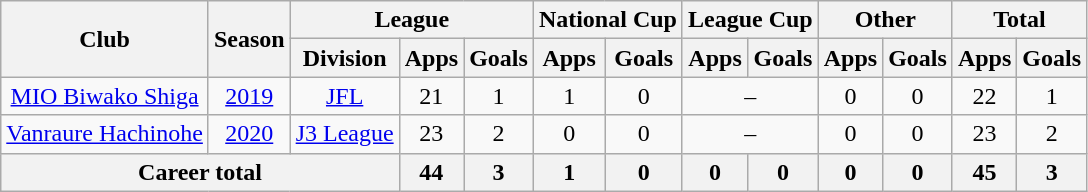<table class="wikitable" style="text-align: center">
<tr>
<th rowspan="2">Club</th>
<th rowspan="2">Season</th>
<th colspan="3">League</th>
<th colspan="2">National Cup</th>
<th colspan="2">League Cup</th>
<th colspan="2">Other</th>
<th colspan="2">Total</th>
</tr>
<tr>
<th>Division</th>
<th>Apps</th>
<th>Goals</th>
<th>Apps</th>
<th>Goals</th>
<th>Apps</th>
<th>Goals</th>
<th>Apps</th>
<th>Goals</th>
<th>Apps</th>
<th>Goals</th>
</tr>
<tr>
<td><a href='#'>MIO Biwako Shiga</a></td>
<td><a href='#'>2019</a></td>
<td><a href='#'>JFL</a></td>
<td>21</td>
<td>1</td>
<td>1</td>
<td>0</td>
<td colspan="2">–</td>
<td>0</td>
<td>0</td>
<td>22</td>
<td>1</td>
</tr>
<tr>
<td><a href='#'>Vanraure Hachinohe</a></td>
<td><a href='#'>2020</a></td>
<td><a href='#'>J3 League</a></td>
<td>23</td>
<td>2</td>
<td>0</td>
<td>0</td>
<td colspan="2">–</td>
<td>0</td>
<td>0</td>
<td>23</td>
<td>2</td>
</tr>
<tr>
<th colspan=3>Career total</th>
<th>44</th>
<th>3</th>
<th>1</th>
<th>0</th>
<th>0</th>
<th>0</th>
<th>0</th>
<th>0</th>
<th>45</th>
<th>3</th>
</tr>
</table>
